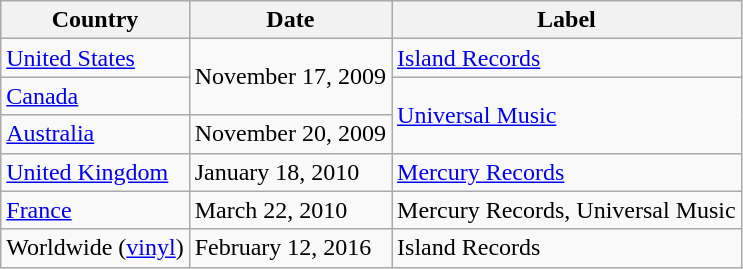<table class="wikitable">
<tr>
<th>Country</th>
<th>Date</th>
<th>Label</th>
</tr>
<tr>
<td><a href='#'>United States</a></td>
<td rowspan="2">November 17, 2009</td>
<td><a href='#'>Island Records</a></td>
</tr>
<tr>
<td><a href='#'>Canada</a></td>
<td rowspan="2"><a href='#'>Universal Music</a></td>
</tr>
<tr>
<td><a href='#'>Australia</a></td>
<td>November 20, 2009</td>
</tr>
<tr>
<td><a href='#'>United Kingdom</a></td>
<td>January 18, 2010</td>
<td><a href='#'>Mercury Records</a></td>
</tr>
<tr>
<td><a href='#'>France</a></td>
<td>March 22, 2010</td>
<td>Mercury Records, Universal Music</td>
</tr>
<tr>
<td>Worldwide (<a href='#'>vinyl</a>)</td>
<td>February 12, 2016</td>
<td>Island Records</td>
</tr>
</table>
